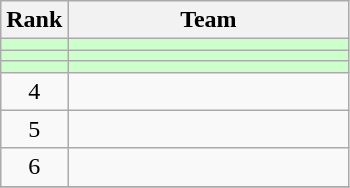<table class=wikitable style="text-align:center;">
<tr>
<th>Rank</th>
<th width=180>Team</th>
</tr>
<tr bgcolor=#CCFFCC>
<td></td>
<td align="left"></td>
</tr>
<tr bgcolor=#CCFFCC>
<td></td>
<td align="left"></td>
</tr>
<tr bgcolor=#CCFFCC>
<td></td>
<td align="left"></td>
</tr>
<tr>
<td>4</td>
<td align="left"></td>
</tr>
<tr>
<td>5</td>
<td align="left"></td>
</tr>
<tr>
<td>6</td>
<td align="left"></td>
</tr>
<tr>
</tr>
</table>
